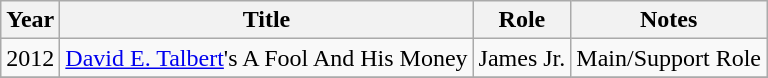<table class="wikitable">
<tr>
<th>Year</th>
<th>Title</th>
<th>Role</th>
<th>Notes</th>
</tr>
<tr>
<td>2012</td>
<td><a href='#'>David E. Talbert</a>'s  A Fool And His Money</td>
<td>James Jr.</td>
<td>Main/Support Role</td>
</tr>
<tr>
</tr>
</table>
